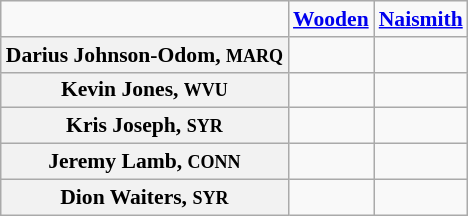<table class="wikitable" style="white-space:nowrap; font-size:90%;">
<tr>
<td></td>
<td><strong><a href='#'>Wooden</a></strong></td>
<td><strong><a href='#'>Naismith</a></strong></td>
</tr>
<tr>
<th>Darius Johnson-Odom, <small>MARQ</small></th>
<td></td>
<td></td>
</tr>
<tr>
<th>Kevin Jones, <small>WVU</small></th>
<td></td>
<td></td>
</tr>
<tr>
<th>Kris Joseph, <small>SYR</small></th>
<td></td>
<td></td>
</tr>
<tr>
<th>Jeremy Lamb, <small>CONN</small></th>
<td></td>
<td></td>
</tr>
<tr>
<th>Dion Waiters, <small>SYR</small></th>
<td></td>
<td></td>
</tr>
</table>
